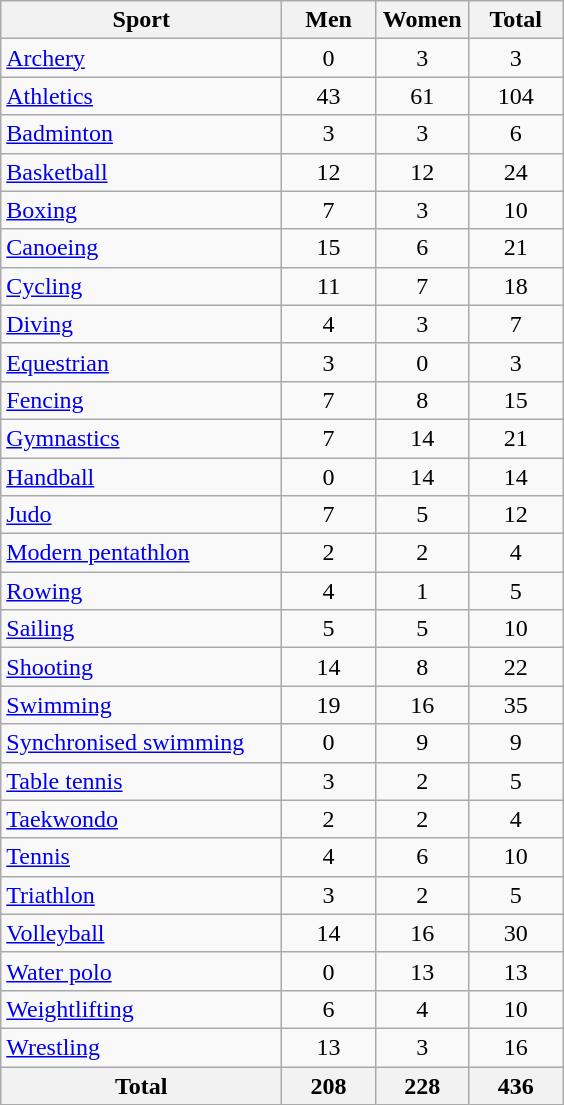<table class="wikitable sortable" style="text-align:center;">
<tr>
<th width=180>Sport</th>
<th width=55>Men</th>
<th width=55>Women</th>
<th width=55>Total</th>
</tr>
<tr>
<td align=left><a href='#'>Archery</a></td>
<td>0</td>
<td>3</td>
<td>3</td>
</tr>
<tr>
<td align=left><a href='#'>Athletics</a></td>
<td>43</td>
<td>61</td>
<td>104</td>
</tr>
<tr>
<td align=left><a href='#'>Badminton</a></td>
<td>3</td>
<td>3</td>
<td>6</td>
</tr>
<tr>
<td align=left><a href='#'>Basketball</a></td>
<td>12</td>
<td>12</td>
<td>24</td>
</tr>
<tr>
<td align=left><a href='#'>Boxing</a></td>
<td>7</td>
<td>3</td>
<td>10</td>
</tr>
<tr>
<td align=left><a href='#'>Canoeing</a></td>
<td>15</td>
<td>6</td>
<td>21</td>
</tr>
<tr>
<td align=left><a href='#'>Cycling</a></td>
<td>11</td>
<td>7</td>
<td>18</td>
</tr>
<tr>
<td align=left><a href='#'>Diving</a></td>
<td>4</td>
<td>3</td>
<td>7</td>
</tr>
<tr>
<td align=left><a href='#'>Equestrian</a></td>
<td>3</td>
<td>0</td>
<td>3</td>
</tr>
<tr>
<td align=left><a href='#'>Fencing</a></td>
<td>7</td>
<td>8</td>
<td>15</td>
</tr>
<tr>
<td align=left><a href='#'>Gymnastics</a></td>
<td>7</td>
<td>14</td>
<td>21</td>
</tr>
<tr>
<td align=left><a href='#'>Handball</a></td>
<td>0</td>
<td>14</td>
<td>14</td>
</tr>
<tr>
<td align=left><a href='#'>Judo</a></td>
<td>7</td>
<td>5</td>
<td>12</td>
</tr>
<tr>
<td align=left><a href='#'>Modern pentathlon</a></td>
<td>2</td>
<td>2</td>
<td>4</td>
</tr>
<tr>
<td align=left><a href='#'>Rowing</a></td>
<td>4</td>
<td>1</td>
<td>5</td>
</tr>
<tr>
<td align=left><a href='#'>Sailing</a></td>
<td>5</td>
<td>5</td>
<td>10</td>
</tr>
<tr>
<td align=left><a href='#'>Shooting</a></td>
<td>14</td>
<td>8</td>
<td>22</td>
</tr>
<tr>
<td align=left><a href='#'>Swimming</a></td>
<td>19</td>
<td>16</td>
<td>35</td>
</tr>
<tr>
<td align=left><a href='#'>Synchronised swimming</a></td>
<td>0</td>
<td>9</td>
<td>9</td>
</tr>
<tr>
<td align=left><a href='#'>Table tennis</a></td>
<td>3</td>
<td>2</td>
<td>5</td>
</tr>
<tr>
<td align=left><a href='#'>Taekwondo</a></td>
<td>2</td>
<td>2</td>
<td>4</td>
</tr>
<tr>
<td align=left><a href='#'>Tennis</a></td>
<td>4</td>
<td>6</td>
<td>10</td>
</tr>
<tr>
<td align=left><a href='#'>Triathlon</a></td>
<td>3</td>
<td>2</td>
<td>5</td>
</tr>
<tr>
<td align=left><a href='#'>Volleyball</a></td>
<td>14</td>
<td>16</td>
<td>30</td>
</tr>
<tr>
<td align=left><a href='#'>Water polo</a></td>
<td>0</td>
<td>13</td>
<td>13</td>
</tr>
<tr>
<td align=left><a href='#'>Weightlifting</a></td>
<td>6</td>
<td>4</td>
<td>10</td>
</tr>
<tr>
<td align=left><a href='#'>Wrestling</a></td>
<td>13</td>
<td>3</td>
<td>16</td>
</tr>
<tr class="sortbottom">
<th>Total</th>
<th>208</th>
<th>228</th>
<th>436</th>
</tr>
</table>
